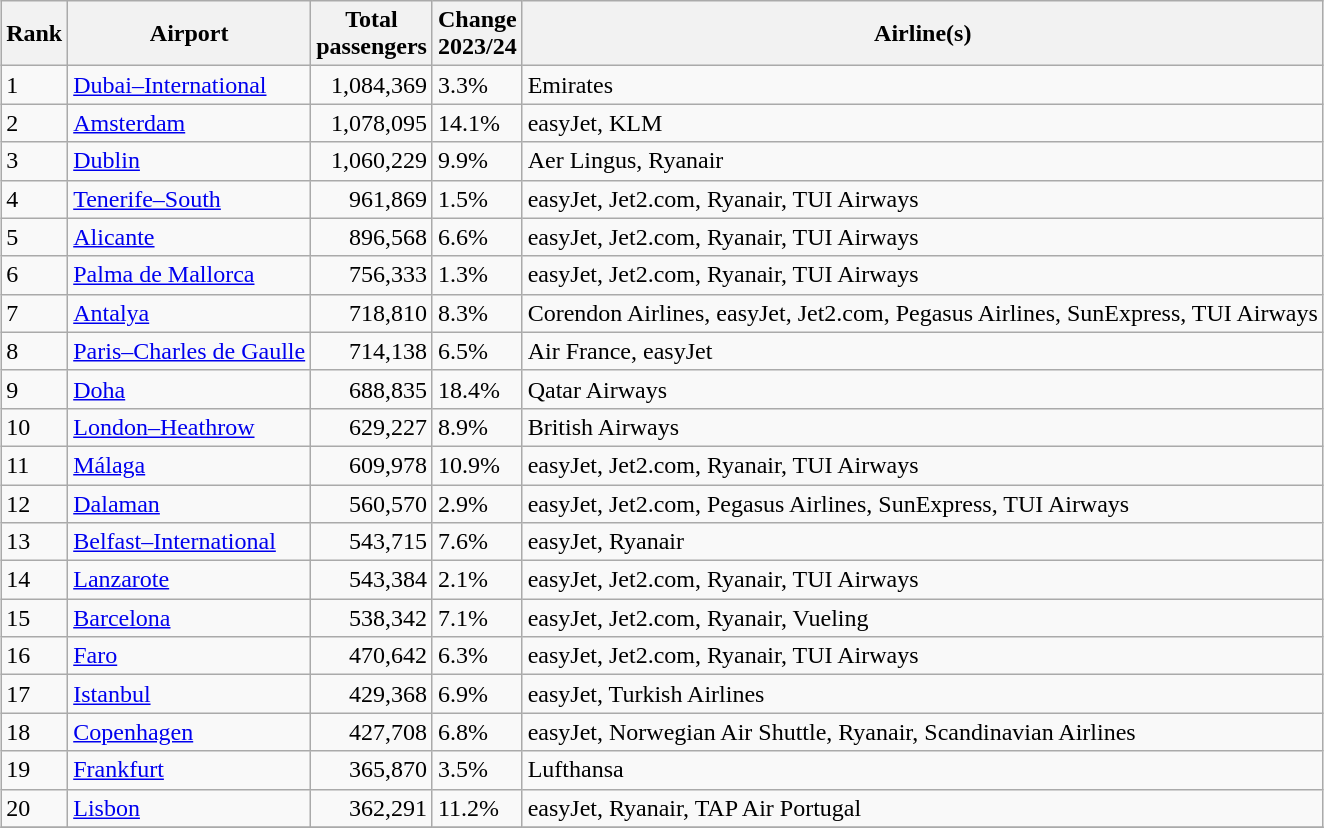<table class="wikitable sortable" style="margin:1em auto">
<tr>
<th>Rank</th>
<th>Airport</th>
<th>Total<br>passengers</th>
<th>Change<br>2023/24</th>
<th>Airline(s)</th>
</tr>
<tr>
<td>1</td>
<td> <a href='#'>Dubai–International</a></td>
<td align='right'>1,084,369</td>
<td> 3.3%</td>
<td>Emirates</td>
</tr>
<tr>
<td>2</td>
<td> <a href='#'>Amsterdam</a></td>
<td align='right'>1,078,095</td>
<td> 14.1%</td>
<td>easyJet, KLM</td>
</tr>
<tr>
<td>3</td>
<td> <a href='#'>Dublin</a></td>
<td align='right'>1,060,229</td>
<td> 9.9%</td>
<td>Aer Lingus, Ryanair</td>
</tr>
<tr>
<td>4</td>
<td> <a href='#'>Tenerife–South</a></td>
<td align='right'>961,869</td>
<td> 1.5%</td>
<td>easyJet, Jet2.com, Ryanair, TUI Airways</td>
</tr>
<tr>
<td>5</td>
<td> <a href='#'>Alicante</a></td>
<td align='right'>896,568</td>
<td> 6.6%</td>
<td>easyJet, Jet2.com, Ryanair, TUI Airways</td>
</tr>
<tr>
<td>6</td>
<td> <a href='#'>Palma de Mallorca</a></td>
<td align='right'>756,333</td>
<td> 1.3%</td>
<td>easyJet, Jet2.com, Ryanair, TUI Airways</td>
</tr>
<tr>
<td>7</td>
<td> <a href='#'>Antalya</a></td>
<td align='right'>718,810</td>
<td> 8.3%</td>
<td>Corendon Airlines, easyJet, Jet2.com, Pegasus Airlines, SunExpress, TUI Airways</td>
</tr>
<tr>
<td>8</td>
<td> <a href='#'>Paris–Charles de Gaulle</a></td>
<td align='right'>714,138</td>
<td> 6.5%</td>
<td>Air France, easyJet</td>
</tr>
<tr>
<td>9</td>
<td> <a href='#'>Doha</a></td>
<td align='right'>688,835</td>
<td> 18.4%</td>
<td>Qatar Airways</td>
</tr>
<tr>
<td>10</td>
<td> <a href='#'>London–Heathrow</a></td>
<td align='right'>629,227</td>
<td> 8.9%</td>
<td>British Airways</td>
</tr>
<tr>
<td>11</td>
<td> <a href='#'>Málaga</a></td>
<td align='right'>609,978</td>
<td> 10.9%</td>
<td>easyJet, Jet2.com, Ryanair, TUI Airways</td>
</tr>
<tr>
<td>12</td>
<td> <a href='#'>Dalaman</a></td>
<td align='right'>560,570</td>
<td> 2.9%</td>
<td>easyJet, Jet2.com, Pegasus Airlines, SunExpress, TUI Airways</td>
</tr>
<tr>
<td>13</td>
<td> <a href='#'>Belfast–International</a></td>
<td align='right'>543,715</td>
<td> 7.6%</td>
<td>easyJet, Ryanair</td>
</tr>
<tr>
<td>14</td>
<td> <a href='#'>Lanzarote</a></td>
<td align='right'>543,384</td>
<td> 2.1%</td>
<td>easyJet, Jet2.com, Ryanair, TUI Airways</td>
</tr>
<tr>
<td>15</td>
<td> <a href='#'>Barcelona</a></td>
<td align='right'>538,342</td>
<td> 7.1%</td>
<td>easyJet, Jet2.com, Ryanair, Vueling</td>
</tr>
<tr>
<td>16</td>
<td> <a href='#'>Faro</a></td>
<td align='right'>470,642</td>
<td> 6.3%</td>
<td>easyJet, Jet2.com, Ryanair, TUI Airways</td>
</tr>
<tr>
<td>17</td>
<td> <a href='#'>Istanbul</a></td>
<td align='right'>429,368</td>
<td> 6.9%</td>
<td>easyJet, Turkish Airlines</td>
</tr>
<tr>
<td>18</td>
<td> <a href='#'>Copenhagen</a></td>
<td align='right'>427,708</td>
<td> 6.8%</td>
<td>easyJet, Norwegian Air Shuttle, Ryanair, Scandinavian Airlines</td>
</tr>
<tr>
<td>19</td>
<td> <a href='#'>Frankfurt</a></td>
<td align='right'>365,870</td>
<td> 3.5%</td>
<td>Lufthansa</td>
</tr>
<tr>
<td>20</td>
<td> <a href='#'>Lisbon</a></td>
<td align='right'>362,291</td>
<td> 11.2%</td>
<td>easyJet, Ryanair, TAP Air Portugal</td>
</tr>
<tr>
</tr>
</table>
